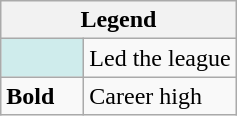<table class="wikitable mw-collapsible mw-collapsed">
<tr>
<th colspan="2">Legend</th>
</tr>
<tr>
<td style="background:#cfecec; width:3em;"></td>
<td>Led the league</td>
</tr>
<tr>
<td><strong>Bold</strong></td>
<td>Career high</td>
</tr>
</table>
